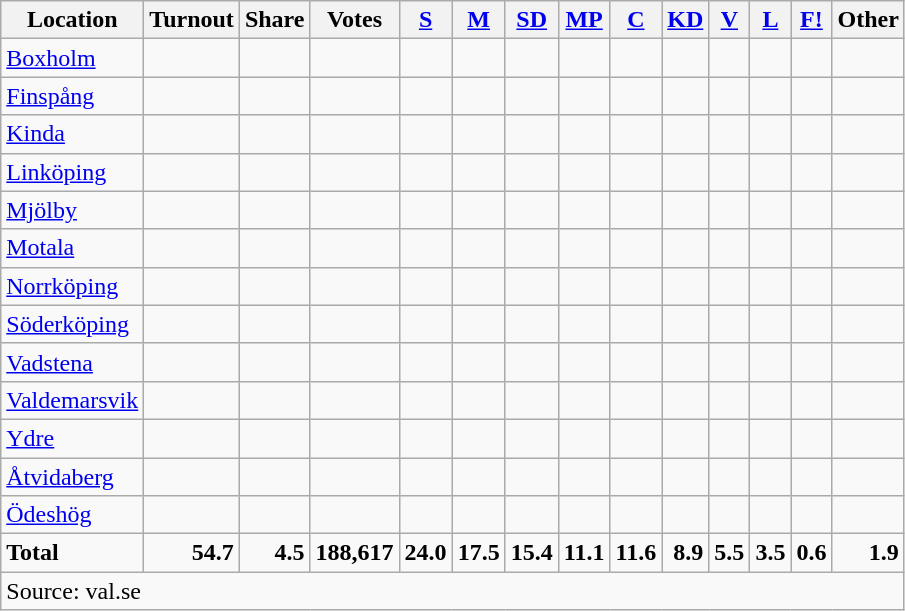<table class="wikitable sortable" style=text-align:right>
<tr>
<th>Location</th>
<th>Turnout</th>
<th>Share</th>
<th>Votes</th>
<th><a href='#'>S</a></th>
<th><a href='#'>M</a></th>
<th><a href='#'>SD</a></th>
<th><a href='#'>MP</a></th>
<th><a href='#'>C</a></th>
<th><a href='#'>KD</a></th>
<th><a href='#'>V</a></th>
<th><a href='#'>L</a></th>
<th><a href='#'>F!</a></th>
<th>Other</th>
</tr>
<tr>
<td align=left><a href='#'>Boxholm</a></td>
<td></td>
<td></td>
<td></td>
<td></td>
<td></td>
<td></td>
<td></td>
<td></td>
<td></td>
<td></td>
<td></td>
<td></td>
<td></td>
</tr>
<tr>
<td align=left><a href='#'>Finspång</a></td>
<td></td>
<td></td>
<td></td>
<td></td>
<td></td>
<td></td>
<td></td>
<td></td>
<td></td>
<td></td>
<td></td>
<td></td>
<td></td>
</tr>
<tr>
<td align=left><a href='#'>Kinda</a></td>
<td></td>
<td></td>
<td></td>
<td></td>
<td></td>
<td></td>
<td></td>
<td></td>
<td></td>
<td></td>
<td></td>
<td></td>
<td></td>
</tr>
<tr>
<td align=left><a href='#'>Linköping</a></td>
<td></td>
<td></td>
<td></td>
<td></td>
<td></td>
<td></td>
<td></td>
<td></td>
<td></td>
<td></td>
<td></td>
<td></td>
<td></td>
</tr>
<tr>
<td align=left><a href='#'>Mjölby</a></td>
<td></td>
<td></td>
<td></td>
<td></td>
<td></td>
<td></td>
<td></td>
<td></td>
<td></td>
<td></td>
<td></td>
<td></td>
<td></td>
</tr>
<tr>
<td align=left><a href='#'>Motala</a></td>
<td></td>
<td></td>
<td></td>
<td></td>
<td></td>
<td></td>
<td></td>
<td></td>
<td></td>
<td></td>
<td></td>
<td></td>
<td></td>
</tr>
<tr>
<td align=left><a href='#'>Norrköping</a></td>
<td></td>
<td></td>
<td></td>
<td></td>
<td></td>
<td></td>
<td></td>
<td></td>
<td></td>
<td></td>
<td></td>
<td></td>
<td></td>
</tr>
<tr>
<td align=left><a href='#'>Söderköping</a></td>
<td></td>
<td></td>
<td></td>
<td></td>
<td></td>
<td></td>
<td></td>
<td></td>
<td></td>
<td></td>
<td></td>
<td></td>
<td></td>
</tr>
<tr>
<td align=left><a href='#'>Vadstena</a></td>
<td></td>
<td></td>
<td></td>
<td></td>
<td></td>
<td></td>
<td></td>
<td></td>
<td></td>
<td></td>
<td></td>
<td></td>
<td></td>
</tr>
<tr>
<td align=left><a href='#'>Valdemarsvik</a></td>
<td></td>
<td></td>
<td></td>
<td></td>
<td></td>
<td></td>
<td></td>
<td></td>
<td></td>
<td></td>
<td></td>
<td></td>
<td></td>
</tr>
<tr>
<td align=left><a href='#'>Ydre</a></td>
<td></td>
<td></td>
<td></td>
<td></td>
<td></td>
<td></td>
<td></td>
<td></td>
<td></td>
<td></td>
<td></td>
<td></td>
<td></td>
</tr>
<tr>
<td align=left><a href='#'>Åtvidaberg</a></td>
<td></td>
<td></td>
<td></td>
<td></td>
<td></td>
<td></td>
<td></td>
<td></td>
<td></td>
<td></td>
<td></td>
<td></td>
<td></td>
</tr>
<tr>
<td align=left><a href='#'>Ödeshög</a></td>
<td></td>
<td></td>
<td></td>
<td></td>
<td></td>
<td></td>
<td></td>
<td></td>
<td></td>
<td></td>
<td></td>
<td></td>
<td></td>
</tr>
<tr>
<td align=left><strong>Total</strong></td>
<td><strong>54.7</strong></td>
<td><strong>4.5</strong></td>
<td><strong>188,617</strong></td>
<td><strong>24.0</strong></td>
<td><strong>17.5</strong></td>
<td><strong>15.4</strong></td>
<td><strong>11.1</strong></td>
<td><strong>11.6</strong></td>
<td><strong>8.9</strong></td>
<td><strong>5.5</strong></td>
<td><strong>3.5</strong></td>
<td><strong>0.6</strong></td>
<td><strong>1.9</strong></td>
</tr>
<tr>
<td align=left colspan=14>Source: val.se </td>
</tr>
</table>
